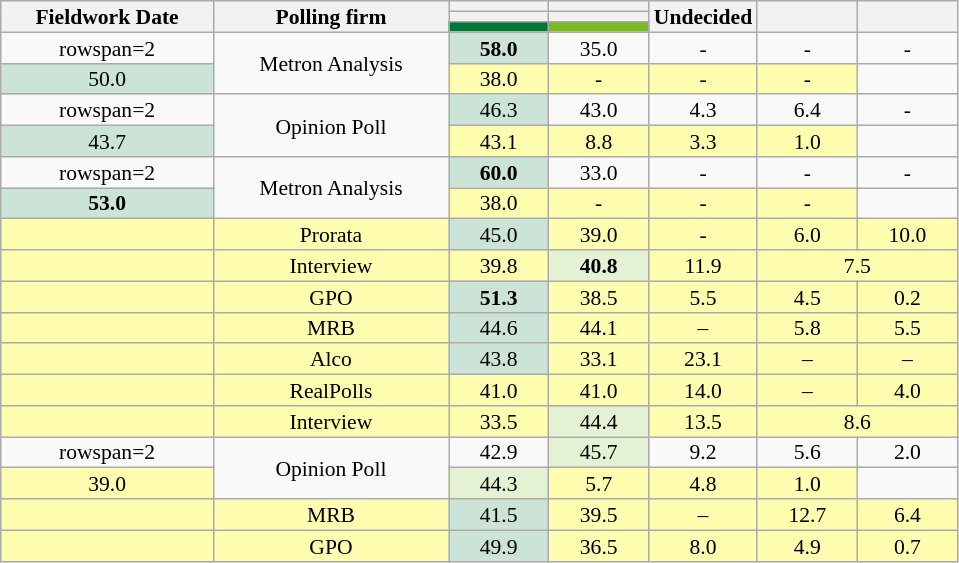<table class="wikitable" style="text-align:center; font-size:90%; line-height:14px;">
<tr>
<th style="width:135px;" rowspan="3">Fieldwork Date</th>
<th style="width:150px;" rowspan="3">Polling firm</th>
<th style="width:60px;"></th>
<th style="width:60px;"></th>
<th style="width:60px;" rowspan="3">Undecided</th>
<th style="width:60px;" rowspan="3"></th>
<th style="width:60px;" rowspan="3"></th>
</tr>
<tr>
<th></th>
<th></th>
</tr>
<tr>
<th style="color:inherit;background:#007838;"></th>
<th style="color:inherit;background:#7ABA1E;"></th>
</tr>
<tr>
<td>rowspan=2 </td>
<td rowspan=2>Metron Analysis</td>
<td style="background:#CCE4D7"><strong>58.0</strong></td>
<td>35.0</td>
<td>-</td>
<td>-</td>
<td>-</td>
</tr>
<tr style=background:#fffdb0>
<td style="background:#CCE4D7">50.0</td>
<td>38.0</td>
<td>-</td>
<td>-</td>
<td>-</td>
</tr>
<tr>
<td>rowspan=2 </td>
<td rowspan=2>Opinion Poll</td>
<td style="background:#CCE4D7">46.3</td>
<td>43.0</td>
<td>4.3</td>
<td>6.4</td>
<td>-</td>
</tr>
<tr style=background:#fffdb0>
<td style="background:#CCE4D7">43.7</td>
<td>43.1</td>
<td>8.8</td>
<td>3.3</td>
<td>1.0</td>
</tr>
<tr>
<td>rowspan=2 </td>
<td rowspan=2>Metron Analysis</td>
<td style="background:#CCE4D7"><strong>60.0</strong></td>
<td>33.0</td>
<td>-</td>
<td>-</td>
<td>-</td>
</tr>
<tr style=background:#fffdb0>
<td style="background:#CCE4D7"><strong>53.0</strong></td>
<td>38.0</td>
<td>-</td>
<td>-</td>
<td>-</td>
</tr>
<tr style=background:#fffdb0>
<td></td>
<td>Prorata</td>
<td style="background:#CCE4D7">45.0</td>
<td>39.0</td>
<td>-</td>
<td>6.0</td>
<td>10.0</td>
</tr>
<tr style=background:#fffdb0>
<td></td>
<td>Interview</td>
<td>39.8</td>
<td style="background:#E4F1D2"><strong>40.8</strong></td>
<td>11.9</td>
<td colspan="2">7.5</td>
</tr>
<tr style=background:#fffdb0>
<td></td>
<td>GPO</td>
<td style="background:#CCE4D7"><strong>51.3</strong></td>
<td>38.5</td>
<td>5.5</td>
<td>4.5</td>
<td>0.2</td>
</tr>
<tr style=background:#fffdb0>
<td></td>
<td>MRB</td>
<td style="background:#CCE4D7">44.6</td>
<td>44.1</td>
<td>–</td>
<td>5.8</td>
<td>5.5</td>
</tr>
<tr style=background:#fffdb0>
<td></td>
<td>Alco</td>
<td style="background:#CCE4D7">43.8</td>
<td>33.1</td>
<td>23.1</td>
<td>–</td>
<td>–</td>
</tr>
<tr style=background:#fffdb0>
<td></td>
<td>RealPolls</td>
<td>41.0</td>
<td>41.0</td>
<td>14.0</td>
<td>–</td>
<td>4.0</td>
</tr>
<tr style=background:#fffdb0>
<td></td>
<td>Interview</td>
<td>33.5</td>
<td style="background:#E4F1D2">44.4</td>
<td>13.5</td>
<td colspan="2">8.6</td>
</tr>
<tr>
<td>rowspan=2 </td>
<td rowspan=2>Opinion Poll</td>
<td>42.9</td>
<td style="background:#E4F1D2">45.7</td>
<td>9.2</td>
<td>5.6</td>
<td>2.0</td>
</tr>
<tr style=background:#fffdb0>
<td>39.0</td>
<td style="background:#E4F1D2">44.3</td>
<td>5.7</td>
<td>4.8</td>
<td>1.0</td>
</tr>
<tr style=background:#fffdb0>
<td></td>
<td>MRB</td>
<td style="background:#CCE4D7">41.5</td>
<td>39.5</td>
<td>–</td>
<td>12.7</td>
<td>6.4</td>
</tr>
<tr style=background:#fffdb0>
<td></td>
<td>GPO</td>
<td style="background:#CCE4D7">49.9</td>
<td>36.5</td>
<td>8.0</td>
<td>4.9</td>
<td>0.7</td>
</tr>
</table>
